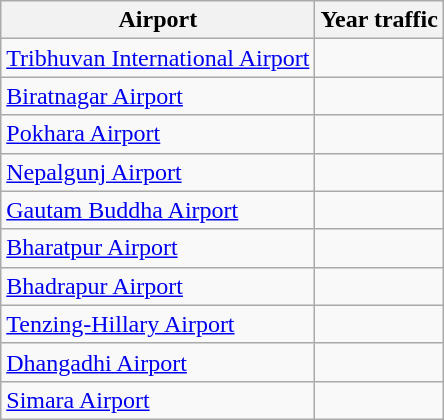<table class="wikitable sortable">
<tr>
<th>Airport</th>
<th>Year traffic</th>
</tr>
<tr>
<td><a href='#'>Tribhuvan International Airport</a></td>
<td></td>
</tr>
<tr>
<td><a href='#'>Biratnagar Airport</a></td>
<td></td>
</tr>
<tr>
<td><a href='#'>Pokhara Airport</a></td>
<td></td>
</tr>
<tr>
<td><a href='#'>Nepalgunj Airport</a></td>
<td></td>
</tr>
<tr>
<td><a href='#'>Gautam Buddha Airport</a></td>
<td></td>
</tr>
<tr>
<td><a href='#'>Bharatpur Airport</a></td>
<td></td>
</tr>
<tr>
<td><a href='#'>Bhadrapur Airport</a></td>
<td></td>
</tr>
<tr>
<td><a href='#'>Tenzing-Hillary Airport</a></td>
<td></td>
</tr>
<tr>
<td><a href='#'>Dhangadhi Airport</a></td>
<td></td>
</tr>
<tr>
<td><a href='#'>Simara Airport</a></td>
<td></td>
</tr>
</table>
